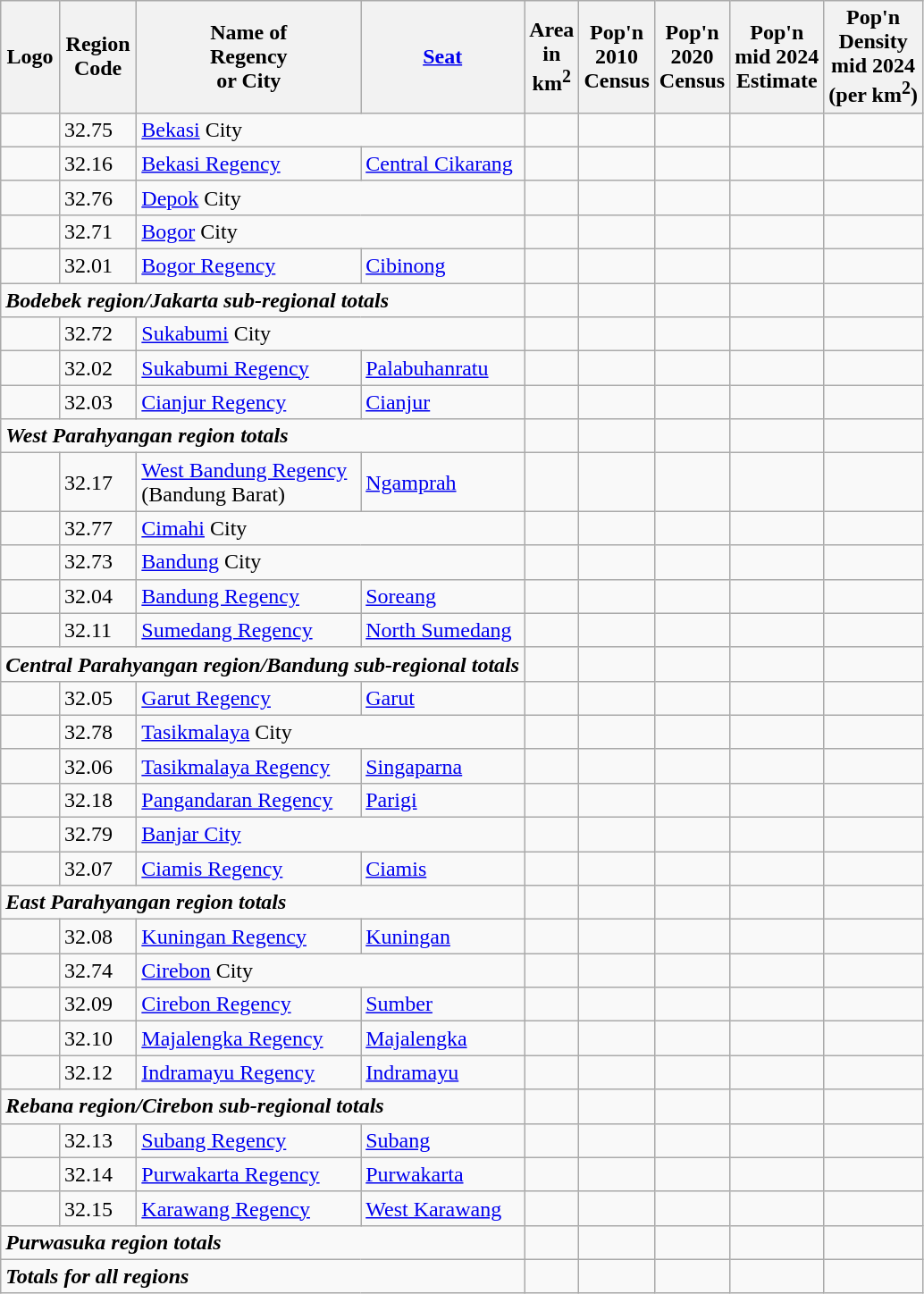<table class="wikitable sortable" style="margin-bottom: 0;">
<tr>
<th>Logo</th>
<th>Region<br>Code</th>
<th>Name of <br>Regency<br>or City</th>
<th><a href='#'>Seat</a></th>
<th>Area <br> in<br>km<sup>2</sup></th>
<th>Pop'n <br> 2010<br>Census</th>
<th>Pop'n <br> 2020<br>Census</th>
<th>Pop'n <br> mid 2024<br>Estimate</th>
<th>Pop'n <br> Density  <br> mid 2024 <br> (per km<sup>2</sup>)</th>
</tr>
<tr>
<td align="center"></td>
<td>32.75</td>
<td colspan="2"><a href='#'>Bekasi</a> City</td>
<td align="right"></td>
<td align="right"></td>
<td align="right"></td>
<td align="right"></td>
<td align="right"></td>
</tr>
<tr>
<td align="center"></td>
<td>32.16</td>
<td><a href='#'>Bekasi Regency</a></td>
<td><a href='#'>Central Cikarang</a></td>
<td align="right"></td>
<td align="right"></td>
<td align="right"></td>
<td align="right"></td>
<td align="right"></td>
</tr>
<tr>
<td align="center"></td>
<td>32.76</td>
<td colspan="2"><a href='#'>Depok</a> City</td>
<td align="right"></td>
<td align="right"></td>
<td align="right"></td>
<td align="right"></td>
<td align="right"></td>
</tr>
<tr>
<td align="center"></td>
<td>32.71</td>
<td colspan="2"><a href='#'>Bogor</a> City</td>
<td align="right"></td>
<td align="right"></td>
<td align="right"></td>
<td align="right"></td>
<td align="right"></td>
</tr>
<tr>
<td align="center"></td>
<td>32.01</td>
<td><a href='#'>Bogor Regency</a></td>
<td><a href='#'>Cibinong</a></td>
<td align="right"></td>
<td align="right"></td>
<td align="right"></td>
<td align="right"></td>
<td align="right"></td>
</tr>
<tr>
<td colspan="4"><strong><em>Bodebek region/Jakarta sub-regional totals</em></strong></td>
<td align="right"><strong><em></em></strong></td>
<td align="right"><strong><em></em></strong></td>
<td align="right"><strong><em></em></strong></td>
<td align="right"><strong><em></em></strong></td>
<td align="right"><strong><em></em></strong></td>
</tr>
<tr>
<td align="center"></td>
<td>32.72</td>
<td colspan="2"><a href='#'>Sukabumi</a> City</td>
<td align="right"></td>
<td align="right"></td>
<td align="right"></td>
<td align="right"></td>
<td align="right"></td>
</tr>
<tr>
<td align="center"></td>
<td>32.02</td>
<td><a href='#'>Sukabumi Regency</a></td>
<td><a href='#'>Palabuhanratu</a></td>
<td align="right"></td>
<td align="right"></td>
<td align="right"></td>
<td align="right"></td>
<td align="right"></td>
</tr>
<tr>
<td align="center"></td>
<td>32.03</td>
<td><a href='#'>Cianjur Regency</a></td>
<td><a href='#'>Cianjur</a></td>
<td align="right"></td>
<td align="right"></td>
<td align="right"></td>
<td align="right"></td>
<td align="right"></td>
</tr>
<tr>
<td colspan="4"><strong><em>West Parahyangan region totals</em></strong></td>
<td align="right"><strong><em></em></strong></td>
<td align="right"><strong><em></em></strong></td>
<td align="right"><strong><em></em></strong></td>
<td align="right"><strong><em></em></strong></td>
<td align="right"><strong><em></em></strong></td>
</tr>
<tr>
<td align="center"></td>
<td>32.17</td>
<td><a href='#'>West Bandung Regency</a><br>(Bandung Barat)</td>
<td><a href='#'>Ngamprah</a></td>
<td align="right"></td>
<td align="right"></td>
<td align="right"></td>
<td align="right"></td>
<td align="right"></td>
</tr>
<tr>
<td align="center"></td>
<td>32.77</td>
<td colspan="2"><a href='#'>Cimahi</a> City</td>
<td align="right"></td>
<td align="right"></td>
<td align="right"></td>
<td align="right"></td>
<td align="right"></td>
</tr>
<tr>
<td align="center"></td>
<td>32.73</td>
<td colspan="2"><a href='#'>Bandung</a> City</td>
<td align="right"></td>
<td align="right"></td>
<td align="right"></td>
<td align="right"></td>
<td align="right"></td>
</tr>
<tr>
<td align="center"></td>
<td>32.04</td>
<td><a href='#'>Bandung Regency</a></td>
<td><a href='#'>Soreang</a></td>
<td align="right"></td>
<td align="right"></td>
<td align="right"></td>
<td align="right"></td>
<td align="right"></td>
</tr>
<tr>
<td align="center"></td>
<td>32.11</td>
<td><a href='#'>Sumedang Regency</a></td>
<td><a href='#'>North Sumedang</a></td>
<td align="right"></td>
<td align="right"></td>
<td align="right"></td>
<td align="right"></td>
<td align="right"></td>
</tr>
<tr>
<td colspan="4"><strong><em>Central Parahyangan region/Bandung sub-regional totals</em></strong></td>
<td align="right"><strong><em></em></strong></td>
<td align="right"><strong><em></em></strong></td>
<td align="right"><strong><em></em></strong></td>
<td align="right"><strong><em></em></strong></td>
<td align="right"><strong><em></em></strong></td>
</tr>
<tr>
<td align="center"></td>
<td>32.05</td>
<td><a href='#'>Garut Regency</a></td>
<td><a href='#'>Garut</a></td>
<td align="right"></td>
<td align="right"></td>
<td align="right"></td>
<td align="right"></td>
<td align="right"></td>
</tr>
<tr>
<td align="center"></td>
<td>32.78</td>
<td colspan="2"><a href='#'>Tasikmalaya</a> City</td>
<td align="right"></td>
<td align="right"></td>
<td align="right"></td>
<td align="right"></td>
<td align="right"></td>
</tr>
<tr>
<td align="center"></td>
<td>32.06</td>
<td><a href='#'>Tasikmalaya Regency</a></td>
<td><a href='#'>Singaparna</a></td>
<td align="right"></td>
<td align="right"></td>
<td align="right"></td>
<td align="right"></td>
<td align="right"></td>
</tr>
<tr>
<td align="center"></td>
<td>32.18</td>
<td><a href='#'>Pangandaran Regency</a></td>
<td><a href='#'>Parigi</a></td>
<td align="right"></td>
<td align="right"></td>
<td align="right"></td>
<td align="right"></td>
<td align="right"></td>
</tr>
<tr>
<td align="center"></td>
<td>32.79</td>
<td colspan="2"><a href='#'>Banjar City</a></td>
<td align="right"></td>
<td align="right"></td>
<td align="right"></td>
<td align="right"></td>
<td align="right"></td>
</tr>
<tr>
<td align="center"></td>
<td>32.07</td>
<td><a href='#'>Ciamis Regency</a></td>
<td><a href='#'>Ciamis</a></td>
<td align="right"></td>
<td align="right"></td>
<td align="right"></td>
<td align="right"></td>
<td align="right"></td>
</tr>
<tr>
<td colspan="4"><strong><em>East Parahyangan region totals</em></strong></td>
<td align="right"><strong><em></em></strong></td>
<td align="right"><strong><em></em></strong></td>
<td align="right"><strong><em></em></strong></td>
<td align="right"><strong><em></em></strong></td>
<td align="right"><strong><em></em></strong></td>
</tr>
<tr>
<td align="center"></td>
<td>32.08</td>
<td><a href='#'>Kuningan Regency</a></td>
<td><a href='#'>Kuningan</a></td>
<td align="right"></td>
<td align="right"></td>
<td align="right"></td>
<td align="right"></td>
<td align="right"></td>
</tr>
<tr>
<td align="center"></td>
<td>32.74</td>
<td colspan="2"><a href='#'>Cirebon</a> City</td>
<td align="right"></td>
<td align="right"></td>
<td align="right"></td>
<td align="right"></td>
<td align="right"></td>
</tr>
<tr>
<td align="center"></td>
<td>32.09</td>
<td><a href='#'>Cirebon Regency</a></td>
<td><a href='#'>Sumber</a></td>
<td align="right"></td>
<td align="right"></td>
<td align="right"></td>
<td align="right"></td>
<td align="right"></td>
</tr>
<tr>
<td align="center"></td>
<td>32.10</td>
<td><a href='#'>Majalengka Regency</a></td>
<td><a href='#'>Majalengka</a></td>
<td align="right"></td>
<td align="right"></td>
<td align="right"></td>
<td align="right"></td>
<td align="right"></td>
</tr>
<tr>
<td align="center"></td>
<td>32.12</td>
<td><a href='#'>Indramayu Regency</a></td>
<td><a href='#'>Indramayu</a></td>
<td align="right"></td>
<td align="right"></td>
<td align="right"></td>
<td align="right"></td>
<td align="right"></td>
</tr>
<tr>
<td colspan="4"><strong><em>Rebana region/Cirebon sub-regional totals</em></strong></td>
<td align="right"><strong><em></em></strong></td>
<td align="right"><strong><em></em></strong></td>
<td align="right"><strong><em></em></strong></td>
<td align="right"><strong><em></em></strong></td>
<td align="right"><strong><em></em></strong></td>
</tr>
<tr>
<td align="center"></td>
<td>32.13</td>
<td><a href='#'>Subang Regency</a></td>
<td><a href='#'>Subang</a></td>
<td align="right"></td>
<td align="right"></td>
<td align="right"></td>
<td align="right"></td>
<td align="right"></td>
</tr>
<tr>
<td align="center"></td>
<td>32.14</td>
<td><a href='#'>Purwakarta Regency</a></td>
<td><a href='#'>Purwakarta</a></td>
<td align="right"></td>
<td align="right"></td>
<td align="right"></td>
<td align="right"></td>
<td align="right"></td>
</tr>
<tr>
<td align="center"></td>
<td>32.15</td>
<td><a href='#'>Karawang Regency</a></td>
<td><a href='#'>West Karawang</a></td>
<td align="right"></td>
<td align="right"></td>
<td align="right"></td>
<td align="right"></td>
<td align="right"></td>
</tr>
<tr>
<td colspan="4"><strong><em>Purwasuka region totals</em></strong></td>
<td align="right"><strong><em></em></strong></td>
<td align="right"><strong><em></em></strong></td>
<td align="right"><strong><em></em></strong></td>
<td align="right"><strong><em></em></strong></td>
<td align="right"><strong><em></em></strong></td>
</tr>
<tr class="sortbottom">
<td colspan="4"><strong><em>Totals for all regions</em></strong></td>
<td align="right"><strong><em></em></strong></td>
<td align="right"><strong><em></em></strong></td>
<td align="right"><strong><em></em></strong></td>
<td align="right"><strong><em></em></strong></td>
<td align="right"><strong><em></em></strong></td>
</tr>
</table>
